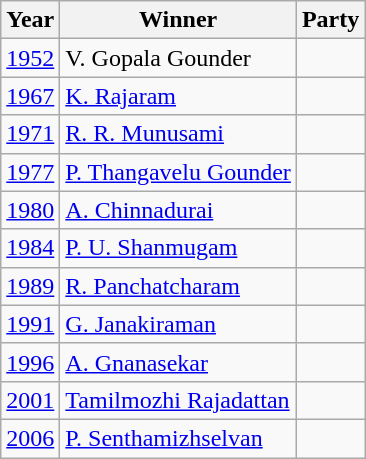<table class="wikitable sortable">
<tr>
<th>Year</th>
<th>Winner</th>
<th colspan="2">Party</th>
</tr>
<tr>
<td><a href='#'>1952</a></td>
<td>V. Gopala Gounder</td>
<td></td>
</tr>
<tr>
<td><a href='#'>1967</a></td>
<td><a href='#'>K. Rajaram</a></td>
<td></td>
</tr>
<tr>
<td><a href='#'>1971</a></td>
<td><a href='#'>R. R. Munusami</a></td>
<td></td>
</tr>
<tr>
<td><a href='#'>1977</a></td>
<td><a href='#'>P. Thangavelu Gounder</a></td>
<td></td>
</tr>
<tr>
<td><a href='#'>1980</a></td>
<td><a href='#'>A. Chinnadurai</a></td>
<td></td>
</tr>
<tr>
<td><a href='#'>1984</a></td>
<td><a href='#'>P. U. Shanmugam</a></td>
<td></td>
</tr>
<tr>
<td><a href='#'>1989</a></td>
<td><a href='#'>R. Panchatcharam</a></td>
<td></td>
</tr>
<tr>
<td><a href='#'>1991</a></td>
<td><a href='#'>G. Janakiraman</a></td>
<td></td>
</tr>
<tr>
<td><a href='#'>1996</a></td>
<td><a href='#'>A. Gnanasekar</a></td>
<td></td>
</tr>
<tr>
<td><a href='#'>2001</a></td>
<td><a href='#'>Tamilmozhi Rajadattan</a></td>
<td></td>
</tr>
<tr>
<td><a href='#'>2006</a></td>
<td><a href='#'>P. Senthamizhselvan</a></td>
<td></td>
</tr>
</table>
